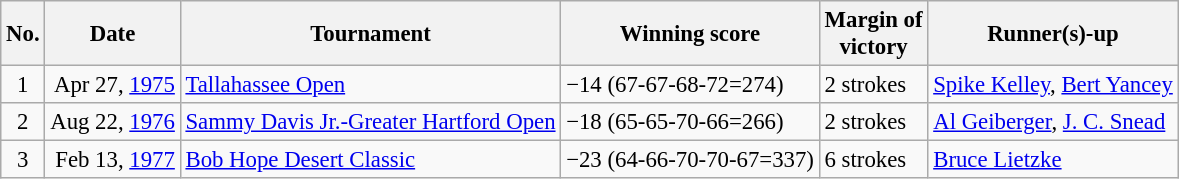<table class="wikitable" style="font-size:95%;">
<tr>
<th>No.</th>
<th>Date</th>
<th>Tournament</th>
<th>Winning score</th>
<th>Margin of<br>victory</th>
<th>Runner(s)-up</th>
</tr>
<tr>
<td align=center>1</td>
<td align=right>Apr 27, <a href='#'>1975</a></td>
<td><a href='#'>Tallahassee Open</a></td>
<td>−14 (67-67-68-72=274)</td>
<td>2 strokes</td>
<td> <a href='#'>Spike Kelley</a>,  <a href='#'>Bert Yancey</a></td>
</tr>
<tr>
<td align=center>2</td>
<td align=right>Aug 22, <a href='#'>1976</a></td>
<td><a href='#'>Sammy Davis Jr.-Greater Hartford Open</a></td>
<td>−18 (65-65-70-66=266)</td>
<td>2 strokes</td>
<td> <a href='#'>Al Geiberger</a>,  <a href='#'>J. C. Snead</a></td>
</tr>
<tr>
<td align=center>3</td>
<td align=right>Feb 13, <a href='#'>1977</a></td>
<td><a href='#'>Bob Hope Desert Classic</a></td>
<td>−23 (64-66-70-70-67=337)</td>
<td>6 strokes</td>
<td> <a href='#'>Bruce Lietzke</a></td>
</tr>
</table>
